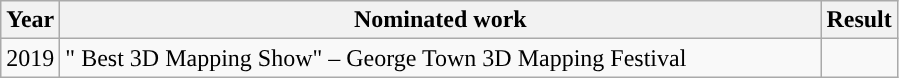<table class="wikitable sortable plainrowheaders" style="margin-right: 0;">
<tr>
<th width="30”">Year</th>
<th width="500">Nominated work</th>
<th width="30">Result</th>
</tr>
<tr>
<td scope="row">2019</td>
<td>" Best 3D Mapping Show" – George Town 3D Mapping Festival</td>
<td></td>
</tr>
</table>
